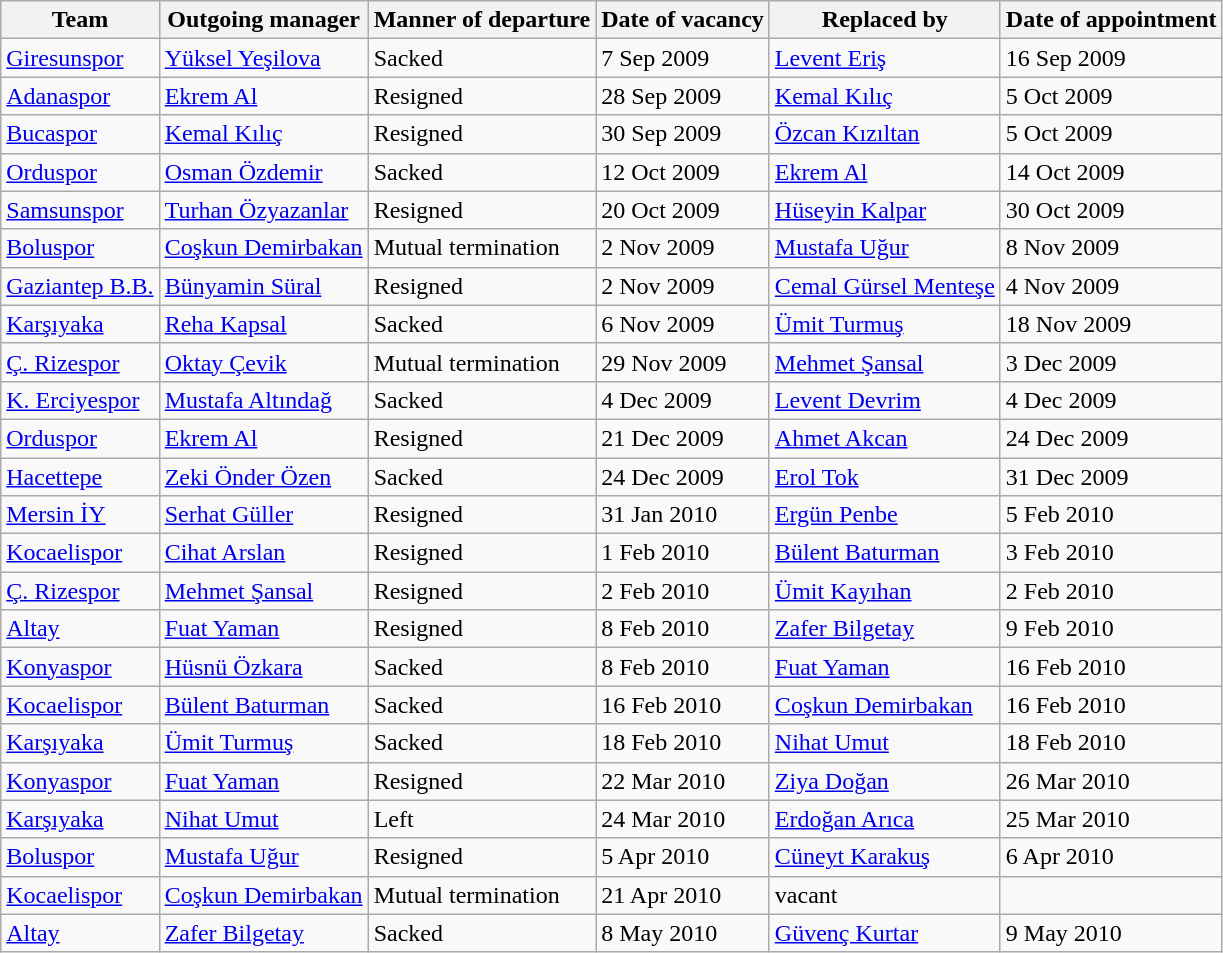<table class="wikitable">
<tr>
<th>Team</th>
<th>Outgoing manager</th>
<th>Manner of departure</th>
<th>Date of vacancy</th>
<th>Replaced by</th>
<th>Date of appointment</th>
</tr>
<tr>
<td><a href='#'>Giresunspor</a></td>
<td> <a href='#'>Yüksel Yeşilova</a></td>
<td>Sacked</td>
<td>7 Sep 2009</td>
<td> <a href='#'>Levent Eriş</a></td>
<td>16 Sep 2009</td>
</tr>
<tr>
<td><a href='#'>Adanaspor</a></td>
<td> <a href='#'>Ekrem Al</a></td>
<td>Resigned</td>
<td>28 Sep 2009</td>
<td> <a href='#'>Kemal Kılıç</a></td>
<td>5 Oct 2009</td>
</tr>
<tr>
<td><a href='#'>Bucaspor</a></td>
<td> <a href='#'>Kemal Kılıç</a></td>
<td>Resigned</td>
<td>30 Sep 2009</td>
<td> <a href='#'>Özcan Kızıltan</a></td>
<td>5 Oct 2009</td>
</tr>
<tr>
<td><a href='#'>Orduspor</a></td>
<td> <a href='#'>Osman Özdemir</a></td>
<td>Sacked</td>
<td>12 Oct 2009</td>
<td> <a href='#'>Ekrem Al</a></td>
<td>14 Oct 2009</td>
</tr>
<tr>
<td><a href='#'>Samsunspor</a></td>
<td> <a href='#'>Turhan Özyazanlar</a></td>
<td>Resigned</td>
<td>20 Oct 2009</td>
<td> <a href='#'>Hüseyin Kalpar</a></td>
<td>30 Oct 2009</td>
</tr>
<tr>
<td><a href='#'>Boluspor</a></td>
<td> <a href='#'>Coşkun Demirbakan</a></td>
<td>Mutual termination</td>
<td>2 Nov 2009</td>
<td> <a href='#'>Mustafa Uğur</a></td>
<td>8 Nov 2009</td>
</tr>
<tr>
<td><a href='#'>Gaziantep B.B.</a></td>
<td> <a href='#'>Bünyamin Süral</a></td>
<td>Resigned</td>
<td>2 Nov 2009</td>
<td> <a href='#'>Cemal Gürsel Menteşe</a></td>
<td>4 Nov 2009</td>
</tr>
<tr>
<td><a href='#'>Karşıyaka</a></td>
<td> <a href='#'>Reha Kapsal</a></td>
<td>Sacked</td>
<td>6 Nov 2009</td>
<td> <a href='#'>Ümit Turmuş</a></td>
<td>18 Nov 2009</td>
</tr>
<tr>
<td><a href='#'>Ç. Rizespor</a></td>
<td> <a href='#'>Oktay Çevik</a></td>
<td>Mutual termination</td>
<td>29 Nov 2009</td>
<td> <a href='#'>Mehmet Şansal</a></td>
<td>3 Dec 2009</td>
</tr>
<tr>
<td><a href='#'>K. Erciyespor</a></td>
<td> <a href='#'>Mustafa Altındağ</a></td>
<td>Sacked</td>
<td>4 Dec 2009</td>
<td> <a href='#'>Levent Devrim</a></td>
<td>4 Dec 2009</td>
</tr>
<tr>
<td><a href='#'>Orduspor</a></td>
<td> <a href='#'>Ekrem Al</a></td>
<td>Resigned</td>
<td>21 Dec 2009</td>
<td> <a href='#'>Ahmet Akcan</a></td>
<td>24 Dec 2009</td>
</tr>
<tr>
<td><a href='#'>Hacettepe</a></td>
<td> <a href='#'>Zeki Önder Özen</a></td>
<td>Sacked</td>
<td>24 Dec 2009</td>
<td> <a href='#'>Erol Tok</a></td>
<td>31 Dec 2009</td>
</tr>
<tr>
<td><a href='#'>Mersin İY</a></td>
<td> <a href='#'>Serhat Güller</a></td>
<td>Resigned</td>
<td>31 Jan 2010</td>
<td> <a href='#'>Ergün Penbe</a></td>
<td>5 Feb 2010</td>
</tr>
<tr>
<td><a href='#'>Kocaelispor</a></td>
<td> <a href='#'>Cihat Arslan</a></td>
<td>Resigned</td>
<td>1 Feb 2010</td>
<td> <a href='#'>Bülent Baturman</a></td>
<td>3 Feb 2010</td>
</tr>
<tr>
<td><a href='#'>Ç. Rizespor</a></td>
<td> <a href='#'>Mehmet Şansal</a></td>
<td>Resigned</td>
<td>2 Feb 2010</td>
<td> <a href='#'>Ümit Kayıhan</a></td>
<td>2 Feb 2010</td>
</tr>
<tr>
<td><a href='#'>Altay</a></td>
<td> <a href='#'>Fuat Yaman</a></td>
<td>Resigned</td>
<td>8 Feb 2010</td>
<td> <a href='#'>Zafer Bilgetay</a></td>
<td>9 Feb 2010</td>
</tr>
<tr>
<td><a href='#'>Konyaspor</a></td>
<td> <a href='#'>Hüsnü Özkara</a></td>
<td>Sacked</td>
<td>8 Feb 2010</td>
<td> <a href='#'>Fuat Yaman</a></td>
<td>16 Feb 2010</td>
</tr>
<tr>
<td><a href='#'>Kocaelispor</a></td>
<td> <a href='#'>Bülent Baturman</a></td>
<td>Sacked</td>
<td>16 Feb 2010</td>
<td> <a href='#'>Coşkun Demirbakan</a></td>
<td>16 Feb 2010</td>
</tr>
<tr>
<td><a href='#'>Karşıyaka</a></td>
<td> <a href='#'>Ümit Turmuş</a></td>
<td>Sacked</td>
<td>18 Feb 2010</td>
<td> <a href='#'>Nihat Umut</a></td>
<td>18 Feb 2010</td>
</tr>
<tr>
<td><a href='#'>Konyaspor</a></td>
<td> <a href='#'>Fuat Yaman</a></td>
<td>Resigned</td>
<td>22 Mar 2010</td>
<td> <a href='#'>Ziya Doğan</a></td>
<td>26 Mar 2010</td>
</tr>
<tr>
<td><a href='#'>Karşıyaka</a></td>
<td> <a href='#'>Nihat Umut</a></td>
<td>Left</td>
<td>24 Mar 2010</td>
<td> <a href='#'>Erdoğan Arıca</a></td>
<td>25 Mar 2010</td>
</tr>
<tr>
<td><a href='#'>Boluspor</a></td>
<td> <a href='#'>Mustafa Uğur</a></td>
<td>Resigned</td>
<td>5 Apr 2010</td>
<td> <a href='#'>Cüneyt Karakuş</a></td>
<td>6 Apr 2010</td>
</tr>
<tr>
<td><a href='#'>Kocaelispor</a></td>
<td> <a href='#'>Coşkun Demirbakan</a></td>
<td>Mutual termination</td>
<td>21 Apr 2010</td>
<td>vacant</td>
<td></td>
</tr>
<tr>
<td><a href='#'>Altay</a></td>
<td> <a href='#'>Zafer Bilgetay</a></td>
<td>Sacked</td>
<td>8 May 2010</td>
<td> <a href='#'>Güvenç Kurtar</a></td>
<td>9 May 2010</td>
</tr>
</table>
